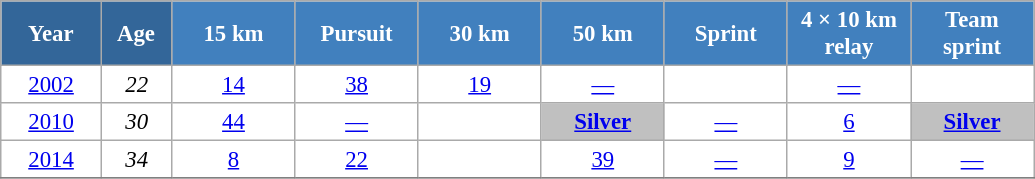<table class="wikitable" style="font-size:95%; text-align:center; border:grey solid 1px; border-collapse:collapse; background:#ffffff;">
<tr>
<th style="background-color:#369; color:white; width:60px;"> Year </th>
<th style="background-color:#369; color:white; width:40px;"> Age </th>
<th style="background-color:#4180be; color:white; width:75px;"> 15 km </th>
<th style="background-color:#4180be; color:white; width:75px;"> Pursuit </th>
<th style="background-color:#4180be; color:white; width:75px;"> 30 km </th>
<th style="background-color:#4180be; color:white; width:75px;"> 50 km </th>
<th style="background-color:#4180be; color:white; width:75px;"> Sprint </th>
<th style="background-color:#4180be; color:white; width:75px;"> 4 × 10 km <br> relay </th>
<th style="background-color:#4180be; color:white; width:75px;"> Team <br> sprint </th>
</tr>
<tr>
<td><a href='#'>2002</a></td>
<td><em>22</em></td>
<td><a href='#'>14</a></td>
<td><a href='#'>38</a></td>
<td><a href='#'>19</a></td>
<td><a href='#'>—</a></td>
<td><a href='#'></a></td>
<td><a href='#'>—</a></td>
<td></td>
</tr>
<tr>
<td><a href='#'>2010</a></td>
<td><em>30</em></td>
<td><a href='#'>44</a></td>
<td><a href='#'>—</a></td>
<td></td>
<td style="background:silver;"><a href='#'><strong>Silver</strong></a></td>
<td><a href='#'>—</a></td>
<td><a href='#'>6</a></td>
<td style="background:silver;"><a href='#'><strong>Silver</strong></a></td>
</tr>
<tr>
<td><a href='#'>2014</a></td>
<td><em>34</em></td>
<td><a href='#'>8</a></td>
<td><a href='#'>22</a></td>
<td></td>
<td><a href='#'>39</a></td>
<td><a href='#'>—</a></td>
<td><a href='#'>9</a></td>
<td><a href='#'>—</a></td>
</tr>
<tr>
</tr>
</table>
